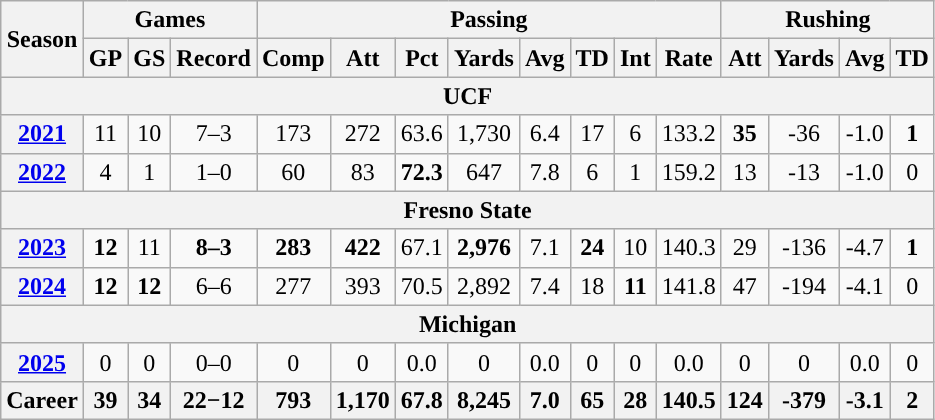<table class="wikitable" style="text-align:center;">
<tr>
<th rowspan="2">Season</th>
<th colspan="3">Games</th>
<th colspan="8">Passing</th>
<th colspan="5">Rushing</th>
</tr>
<tr>
<th>GP</th>
<th>GS</th>
<th>Record</th>
<th>Comp</th>
<th>Att</th>
<th>Pct</th>
<th>Yards</th>
<th>Avg</th>
<th>TD</th>
<th>Int</th>
<th>Rate</th>
<th>Att</th>
<th>Yards</th>
<th>Avg</th>
<th>TD</th>
</tr>
<tr>
<th colspan="16">UCF</th>
</tr>
<tr>
<th><a href='#'>2021</a></th>
<td>11</td>
<td>10</td>
<td>7–3</td>
<td>173</td>
<td>272</td>
<td>63.6</td>
<td>1,730</td>
<td>6.4</td>
<td>17</td>
<td>6</td>
<td>133.2</td>
<td><strong>35</strong></td>
<td>-36</td>
<td>-1.0</td>
<td><strong>1</strong></td>
</tr>
<tr>
<th><a href='#'>2022</a></th>
<td>4</td>
<td>1</td>
<td>1–0</td>
<td>60</td>
<td>83</td>
<td><strong>72.3</strong></td>
<td>647</td>
<td>7.8</td>
<td>6</td>
<td>1</td>
<td>159.2</td>
<td>13</td>
<td>-13</td>
<td>-1.0</td>
<td>0</td>
</tr>
<tr>
<th colspan="16">Fresno State</th>
</tr>
<tr>
<th><a href='#'>2023</a></th>
<td><strong>12</strong></td>
<td>11</td>
<td><strong>8–3</strong></td>
<td><strong>283</strong></td>
<td><strong>422</strong></td>
<td>67.1</td>
<td><strong>2,976</strong></td>
<td>7.1</td>
<td><strong>24</strong></td>
<td>10</td>
<td>140.3</td>
<td>29</td>
<td>-136</td>
<td>-4.7</td>
<td><strong>1</strong></td>
</tr>
<tr>
<th><a href='#'>2024</a></th>
<td><strong>12</strong></td>
<td><strong>12</strong></td>
<td>6–6</td>
<td>277</td>
<td>393</td>
<td>70.5</td>
<td>2,892</td>
<td>7.4</td>
<td>18</td>
<td><strong>11</strong></td>
<td>141.8</td>
<td>47</td>
<td>-194</td>
<td>-4.1</td>
<td>0</td>
</tr>
<tr>
<th colspan="16">Michigan</th>
</tr>
<tr>
<th><a href='#'>2025</a></th>
<td>0</td>
<td>0</td>
<td>0–0</td>
<td>0</td>
<td>0</td>
<td>0.0</td>
<td>0</td>
<td>0.0</td>
<td>0</td>
<td>0</td>
<td>0.0</td>
<td>0</td>
<td>0</td>
<td>0.0</td>
<td>0</td>
</tr>
<tr>
<th>Career</th>
<th>39</th>
<th>34</th>
<th>22−12</th>
<th>793</th>
<th>1,170</th>
<th>67.8</th>
<th>8,245</th>
<th>7.0</th>
<th>65</th>
<th>28</th>
<th>140.5</th>
<th>124</th>
<th>-379</th>
<th>-3.1</th>
<th>2</th>
</tr>
</table>
